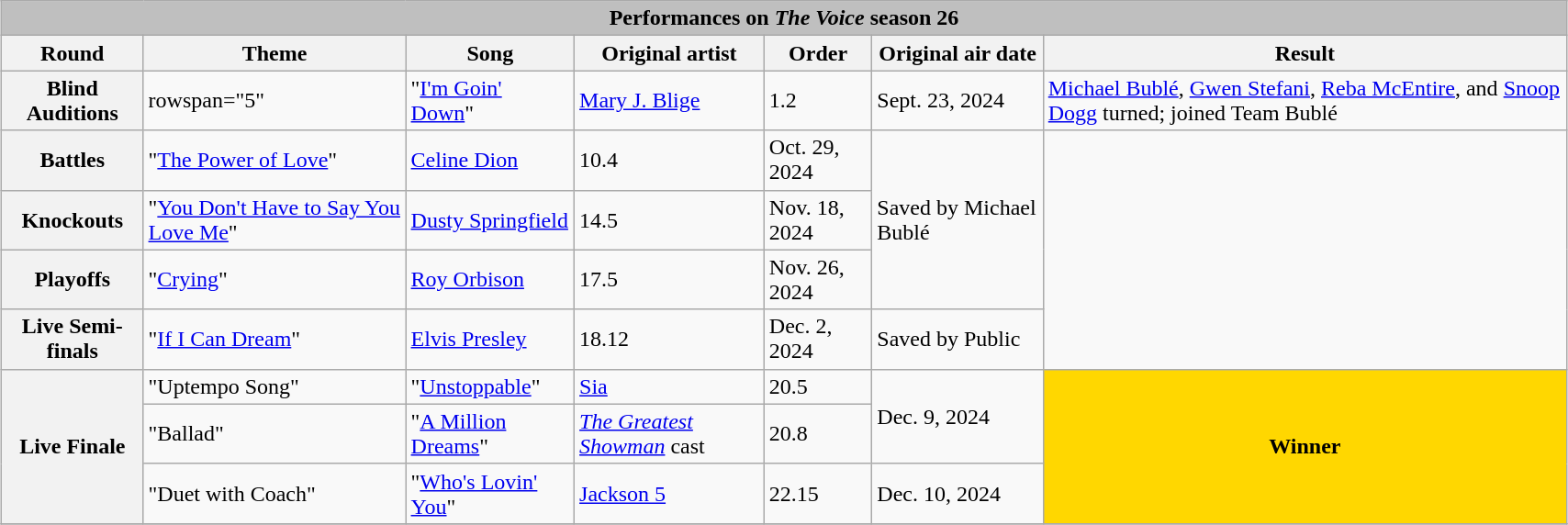<table class="wikitable collapsible autocollapse" style="width:90%; margin:1em auto 1em auto;">
<tr>
<th colspan="7" style="background:#BFBFBF;">Performances on <em>The Voice</em> season 26</th>
</tr>
<tr>
<th>Round</th>
<th>Theme</th>
<th>Song</th>
<th>Original artist</th>
<th>Order</th>
<th>Original air date</th>
<th>Result</th>
</tr>
<tr>
<th scope="row">Blind Auditions</th>
<td>rowspan="5" </td>
<td>"<a href='#'>I'm Goin' Down</a>"</td>
<td><a href='#'>Mary J. Blige</a></td>
<td>1.2</td>
<td>Sept. 23, 2024</td>
<td><a href='#'>Michael Bublé</a>, <a href='#'>Gwen Stefani</a>, <a href='#'>Reba McEntire</a>, and <a href='#'>Snoop Dogg</a> turned; joined Team Bublé</td>
</tr>
<tr>
<th scope="row">Battles<br></th>
<td>"<a href='#'>The Power of Love</a>" </td>
<td><a href='#'>Celine Dion</a></td>
<td>10.4</td>
<td>Oct. 29, 2024</td>
<td rowspan="3">Saved by Michael Bublé</td>
</tr>
<tr>
<th scope="row">Knockouts<br></th>
<td>"<a href='#'>You Don't Have to Say You Love Me</a>" </td>
<td><a href='#'>Dusty Springfield</a></td>
<td>14.5</td>
<td>Nov. 18, 2024</td>
</tr>
<tr>
<th scope="row">Playoffs<br></th>
<td>"<a href='#'>Crying</a>"</td>
<td><a href='#'>Roy Orbison</a></td>
<td>17.5</td>
<td>Nov. 26, 2024</td>
</tr>
<tr>
<th scope="row">Live Semi-finals<br></th>
<td>"<a href='#'>If I Can Dream</a>"</td>
<td><a href='#'>Elvis Presley</a></td>
<td>18.12</td>
<td>Dec. 2, 2024</td>
<td>Saved by Public</td>
</tr>
<tr>
<th rowspan=3>Live Finale<br></th>
<td>"Uptempo Song"</td>
<td>"<a href='#'>Unstoppable</a>"</td>
<td><a href='#'>Sia</a></td>
<td>20.5</td>
<td rowspan="2">Dec. 9, 2024</td>
<th rowspan=3 style="background:gold;">Winner</th>
</tr>
<tr>
<td>"Ballad"</td>
<td>"<a href='#'>A Million Dreams</a>"</td>
<td><em><a href='#'>The Greatest Showman</a></em> cast</td>
<td>20.8</td>
</tr>
<tr>
<td>"Duet with Coach"</td>
<td>"<a href='#'>Who's Lovin' You</a>" </td>
<td><a href='#'>Jackson 5</a></td>
<td>22.15</td>
<td>Dec. 10, 2024</td>
</tr>
<tr>
</tr>
</table>
